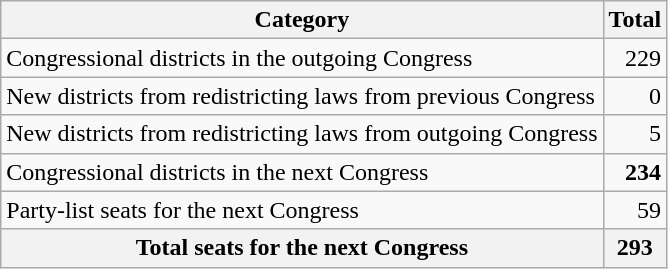<table class="wikitable">
<tr>
<th>Category</th>
<th>Total</th>
</tr>
<tr>
<td>Congressional districts in the outgoing Congress</td>
<td align="right">229</td>
</tr>
<tr>
<td>New districts from redistricting laws from previous Congress</td>
<td align="right">0</td>
</tr>
<tr>
<td>New districts from redistricting laws from outgoing Congress</td>
<td align="right">5</td>
</tr>
<tr>
<td>Congressional districts in the next Congress</td>
<td align="right"><strong>234</strong></td>
</tr>
<tr>
<td>Party-list seats for the next Congress</td>
<td align="right">59</td>
</tr>
<tr>
<th>Total seats for the next Congress</th>
<th align="right">293</th>
</tr>
</table>
